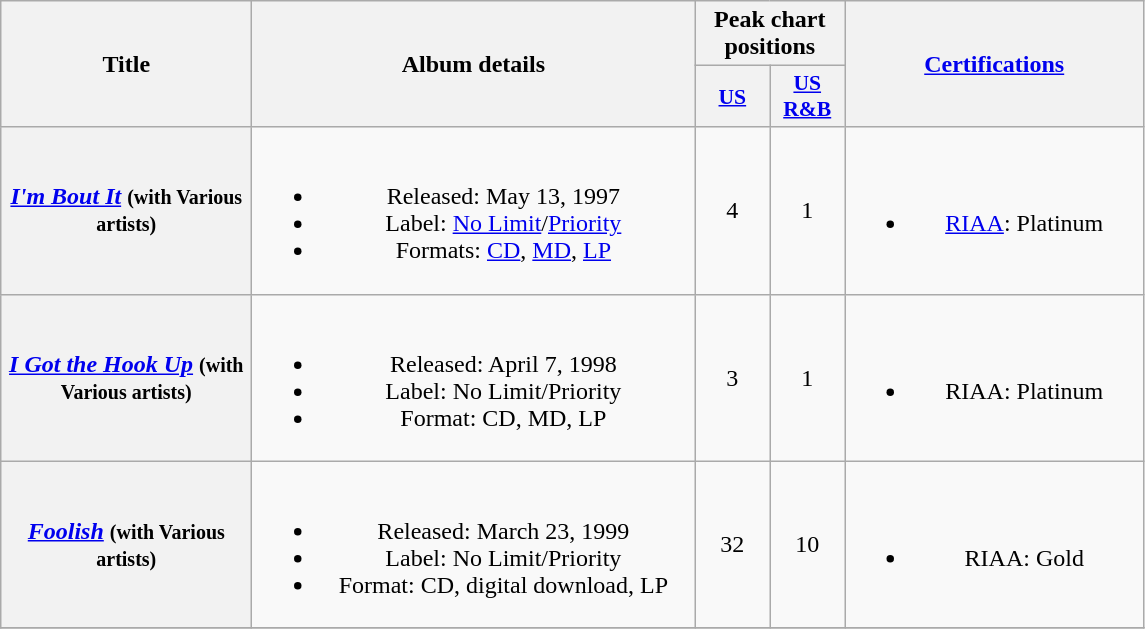<table class="wikitable plainrowheaders" style="text-align:center;">
<tr>
<th scope="col" rowspan="2" style="width:10em;">Title</th>
<th scope="col" rowspan="2" style="width:18em;">Album details</th>
<th scope="col" colspan="2">Peak chart positions</th>
<th scope="col" rowspan="2" style="width:12em;"><a href='#'>Certifications</a></th>
</tr>
<tr>
<th style="width:3em;font-size:90%;"><a href='#'>US</a><br></th>
<th style="width:3em;font-size:90%;"><a href='#'>US R&B</a><br></th>
</tr>
<tr>
<th scope="row"><em><a href='#'>I'm Bout It</a></em> <small>(with Various artists)</small></th>
<td><br><ul><li>Released: May 13, 1997</li><li>Label: <a href='#'>No Limit</a>/<a href='#'>Priority</a></li><li>Formats: <a href='#'>CD</a>, <a href='#'>MD</a>, <a href='#'>LP</a></li></ul></td>
<td>4</td>
<td>1</td>
<td><br><ul><li><a href='#'>RIAA</a>: Platinum</li></ul></td>
</tr>
<tr>
<th scope="row"><em><a href='#'>I Got the Hook Up</a></em> <small>(with Various artists)</small></th>
<td><br><ul><li>Released: April 7, 1998</li><li>Label: No Limit/Priority</li><li>Format: CD, MD, LP</li></ul></td>
<td>3</td>
<td>1</td>
<td><br><ul><li>RIAA: Platinum</li></ul></td>
</tr>
<tr>
<th scope="row"><em><a href='#'>Foolish</a></em> <small>(with Various artists)</small></th>
<td><br><ul><li>Released: March 23, 1999</li><li>Label: No Limit/Priority</li><li>Format: CD, digital download, LP</li></ul></td>
<td>32</td>
<td>10</td>
<td><br><ul><li>RIAA: Gold</li></ul></td>
</tr>
<tr>
</tr>
</table>
